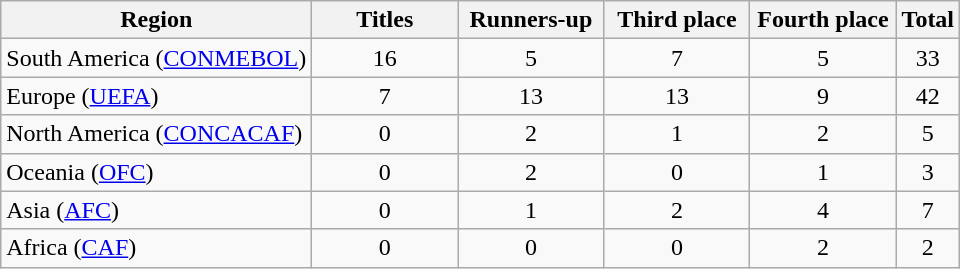<table class="wikitable sortable">
<tr>
<th>Region</th>
<th width=90>Titles</th>
<th width=90>Runners-up</th>
<th width=90>Third place</th>
<th width=90>Fourth place</th>
<th>Total</th>
</tr>
<tr>
<td>South America (<a href='#'>CONMEBOL</a>)</td>
<td align=center>16</td>
<td align=center>5</td>
<td align=center>7</td>
<td align=center>5</td>
<td align=center>33</td>
</tr>
<tr>
<td>Europe (<a href='#'>UEFA</a>)</td>
<td align=center>7</td>
<td align=center>13</td>
<td align=center>13</td>
<td align=center>9</td>
<td align=center>42</td>
</tr>
<tr>
<td>North America (<a href='#'>CONCACAF</a>)</td>
<td align=center>0</td>
<td align=center>2</td>
<td align=center>1</td>
<td align=center>2</td>
<td align=center>5</td>
</tr>
<tr>
<td>Oceania (<a href='#'>OFC</a>)</td>
<td align=center>0</td>
<td align=center>2</td>
<td align=center>0</td>
<td align=center>1</td>
<td align=center>3</td>
</tr>
<tr>
<td>Asia (<a href='#'>AFC</a>)</td>
<td align=center>0</td>
<td align=center>1</td>
<td align=center>2</td>
<td align=center>4</td>
<td align=center>7</td>
</tr>
<tr>
<td>Africa (<a href='#'>CAF</a>)</td>
<td align=center>0</td>
<td align=center>0</td>
<td align=center>0</td>
<td align=center>2</td>
<td align=center>2</td>
</tr>
</table>
